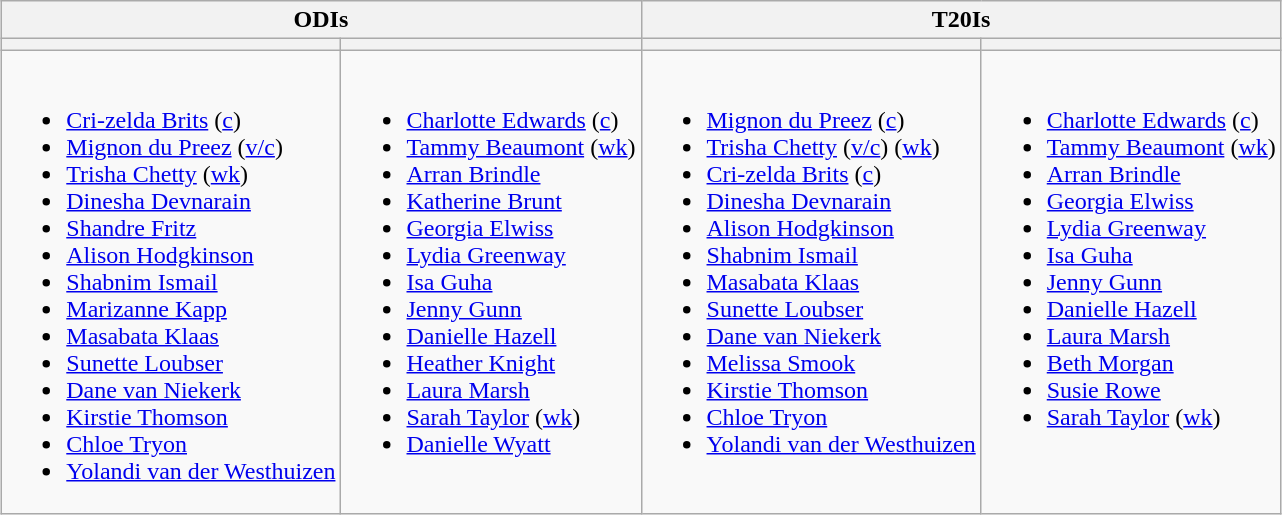<table class="wikitable" style="text-align:left; margin:auto">
<tr>
<th colspan=2>ODIs</th>
<th colspan=2>T20Is</th>
</tr>
<tr>
<th></th>
<th></th>
<th></th>
<th></th>
</tr>
<tr style="vertical-align:top">
<td><br><ul><li><a href='#'>Cri-zelda Brits</a> (<a href='#'>c</a>)</li><li><a href='#'>Mignon du Preez</a> (<a href='#'>v/c</a>)</li><li><a href='#'>Trisha Chetty</a> (<a href='#'>wk</a>)</li><li><a href='#'>Dinesha Devnarain</a></li><li><a href='#'>Shandre Fritz</a></li><li><a href='#'>Alison Hodgkinson</a></li><li><a href='#'>Shabnim Ismail</a></li><li><a href='#'>Marizanne Kapp</a></li><li><a href='#'>Masabata Klaas</a></li><li><a href='#'>Sunette Loubser</a></li><li><a href='#'>Dane van Niekerk</a></li><li><a href='#'>Kirstie Thomson</a></li><li><a href='#'>Chloe Tryon</a></li><li><a href='#'>Yolandi van der Westhuizen</a></li></ul></td>
<td><br><ul><li><a href='#'>Charlotte Edwards</a> (<a href='#'>c</a>)</li><li><a href='#'>Tammy Beaumont</a> (<a href='#'>wk</a>)</li><li><a href='#'>Arran Brindle</a></li><li><a href='#'>Katherine Brunt</a></li><li><a href='#'>Georgia Elwiss</a></li><li><a href='#'>Lydia Greenway</a></li><li><a href='#'>Isa Guha</a></li><li><a href='#'>Jenny Gunn</a></li><li><a href='#'>Danielle Hazell</a></li><li><a href='#'>Heather Knight</a></li><li><a href='#'>Laura Marsh</a></li><li><a href='#'>Sarah Taylor</a> (<a href='#'>wk</a>)</li><li><a href='#'>Danielle Wyatt</a></li></ul></td>
<td><br><ul><li><a href='#'>Mignon du Preez</a> (<a href='#'>c</a>)</li><li><a href='#'>Trisha Chetty</a> (<a href='#'>v/c</a>) (<a href='#'>wk</a>)</li><li><a href='#'>Cri-zelda Brits</a> (<a href='#'>c</a>)</li><li><a href='#'>Dinesha Devnarain</a></li><li><a href='#'>Alison Hodgkinson</a></li><li><a href='#'>Shabnim Ismail</a></li><li><a href='#'>Masabata Klaas</a></li><li><a href='#'>Sunette Loubser</a></li><li><a href='#'>Dane van Niekerk</a></li><li><a href='#'>Melissa Smook</a></li><li><a href='#'>Kirstie Thomson</a></li><li><a href='#'>Chloe Tryon</a></li><li><a href='#'>Yolandi van der Westhuizen</a></li></ul></td>
<td><br><ul><li><a href='#'>Charlotte Edwards</a> (<a href='#'>c</a>)</li><li><a href='#'>Tammy Beaumont</a> (<a href='#'>wk</a>)</li><li><a href='#'>Arran Brindle</a></li><li><a href='#'>Georgia Elwiss</a></li><li><a href='#'>Lydia Greenway</a></li><li><a href='#'>Isa Guha</a></li><li><a href='#'>Jenny Gunn</a></li><li><a href='#'>Danielle Hazell</a></li><li><a href='#'>Laura Marsh</a></li><li><a href='#'>Beth Morgan</a></li><li><a href='#'>Susie Rowe</a></li><li><a href='#'>Sarah Taylor</a> (<a href='#'>wk</a>)</li></ul></td>
</tr>
</table>
